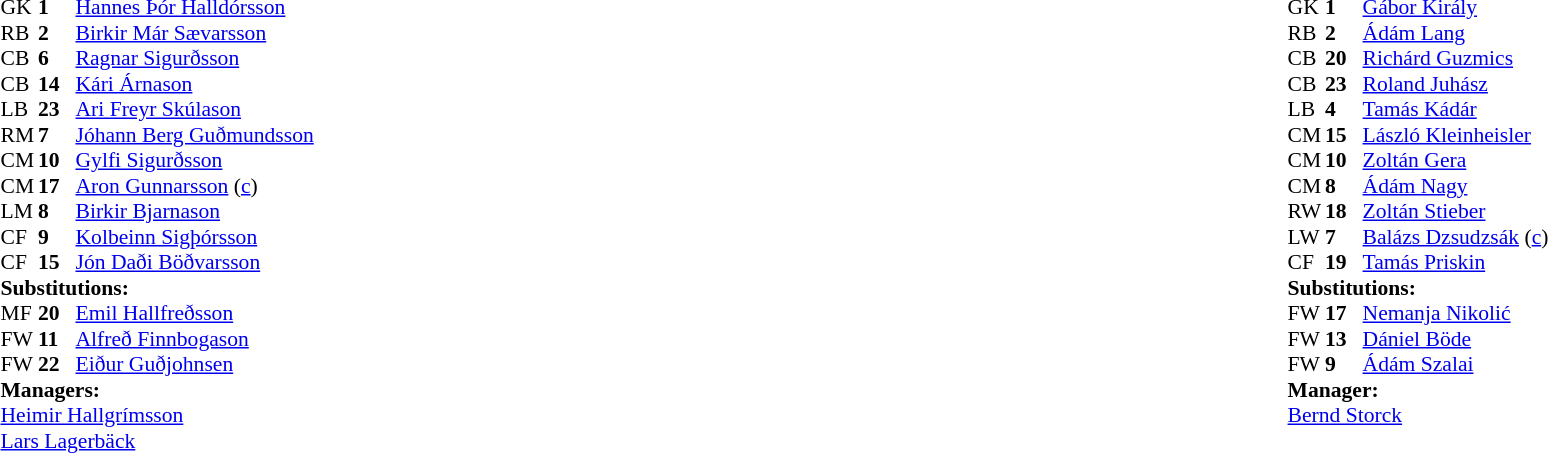<table style="width:100%;">
<tr>
<td style="vertical-align:top; width:40%;"><br><table style="font-size:90%" cellspacing="0" cellpadding="0">
<tr>
<th width="25"></th>
<th width="25"></th>
</tr>
<tr>
<td>GK</td>
<td><strong>1</strong></td>
<td><a href='#'>Hannes Þór Halldórsson</a></td>
</tr>
<tr>
<td>RB</td>
<td><strong>2</strong></td>
<td><a href='#'>Birkir Már Sævarsson</a></td>
<td></td>
</tr>
<tr>
<td>CB</td>
<td><strong>6</strong></td>
<td><a href='#'>Ragnar Sigurðsson</a></td>
</tr>
<tr>
<td>CB</td>
<td><strong>14</strong></td>
<td><a href='#'>Kári Árnason</a></td>
</tr>
<tr>
<td>LB</td>
<td><strong>23</strong></td>
<td><a href='#'>Ari Freyr Skúlason</a></td>
</tr>
<tr>
<td>RM</td>
<td><strong>7</strong></td>
<td><a href='#'>Jóhann Berg Guðmundsson</a></td>
<td></td>
</tr>
<tr>
<td>CM</td>
<td><strong>10</strong></td>
<td><a href='#'>Gylfi Sigurðsson</a></td>
</tr>
<tr>
<td>CM</td>
<td><strong>17</strong></td>
<td><a href='#'>Aron Gunnarsson</a> (<a href='#'>c</a>)</td>
<td></td>
<td></td>
</tr>
<tr>
<td>LM</td>
<td><strong>8</strong></td>
<td><a href='#'>Birkir Bjarnason</a></td>
</tr>
<tr>
<td>CF</td>
<td><strong>9</strong></td>
<td><a href='#'>Kolbeinn Sigþórsson</a></td>
<td></td>
<td></td>
</tr>
<tr>
<td>CF</td>
<td><strong>15</strong></td>
<td><a href='#'>Jón Daði Böðvarsson</a></td>
<td></td>
<td></td>
</tr>
<tr>
<td colspan=3><strong>Substitutions:</strong></td>
</tr>
<tr>
<td>MF</td>
<td><strong>20</strong></td>
<td><a href='#'>Emil Hallfreðsson</a></td>
<td></td>
<td></td>
</tr>
<tr>
<td>FW</td>
<td><strong>11</strong></td>
<td><a href='#'>Alfreð Finnbogason</a></td>
<td></td>
<td></td>
</tr>
<tr>
<td>FW</td>
<td><strong>22</strong></td>
<td><a href='#'>Eiður Guðjohnsen</a></td>
<td></td>
<td></td>
</tr>
<tr>
<td colspan=3><strong>Managers:</strong></td>
</tr>
<tr>
<td colspan=3><a href='#'>Heimir Hallgrímsson</a><br> <a href='#'>Lars Lagerbäck</a></td>
</tr>
</table>
</td>
<td valign="top"></td>
<td style="vertical-align:top; width:50%;"><br><table style="font-size:90%; margin:auto;" cellspacing="0" cellpadding="0">
<tr>
<th width=25></th>
<th width=25></th>
</tr>
<tr>
<td>GK</td>
<td><strong>1</strong></td>
<td><a href='#'>Gábor Király</a></td>
</tr>
<tr>
<td>RB</td>
<td><strong>2</strong></td>
<td><a href='#'>Ádám Lang</a></td>
</tr>
<tr>
<td>CB</td>
<td><strong>20</strong></td>
<td><a href='#'>Richárd Guzmics</a></td>
</tr>
<tr>
<td>CB</td>
<td><strong>23</strong></td>
<td><a href='#'>Roland Juhász</a></td>
<td></td>
<td></td>
</tr>
<tr>
<td>LB</td>
<td><strong>4</strong></td>
<td><a href='#'>Tamás Kádár</a></td>
<td></td>
</tr>
<tr>
<td>CM</td>
<td><strong>15</strong></td>
<td><a href='#'>László Kleinheisler</a></td>
<td></td>
</tr>
<tr>
<td>CM</td>
<td><strong>10</strong></td>
<td><a href='#'>Zoltán Gera</a></td>
</tr>
<tr>
<td>CM</td>
<td><strong>8</strong></td>
<td><a href='#'>Ádám Nagy</a></td>
<td></td>
</tr>
<tr>
<td>RW</td>
<td><strong>18</strong></td>
<td><a href='#'>Zoltán Stieber</a></td>
<td></td>
<td></td>
</tr>
<tr>
<td>LW</td>
<td><strong>7</strong></td>
<td><a href='#'>Balázs Dzsudzsák</a> (<a href='#'>c</a>)</td>
</tr>
<tr>
<td>CF</td>
<td><strong>19</strong></td>
<td><a href='#'>Tamás Priskin</a></td>
<td></td>
<td></td>
</tr>
<tr>
<td colspan=3><strong>Substitutions:</strong></td>
</tr>
<tr>
<td>FW</td>
<td><strong>17</strong></td>
<td><a href='#'>Nemanja Nikolić</a></td>
<td></td>
<td></td>
</tr>
<tr>
<td>FW</td>
<td><strong>13</strong></td>
<td><a href='#'>Dániel Böde</a></td>
<td></td>
<td></td>
</tr>
<tr>
<td>FW</td>
<td><strong>9</strong></td>
<td><a href='#'>Ádám Szalai</a></td>
<td></td>
<td></td>
</tr>
<tr>
<td colspan=3><strong>Manager:</strong></td>
</tr>
<tr>
<td colspan=3> <a href='#'>Bernd Storck</a></td>
</tr>
</table>
</td>
</tr>
</table>
